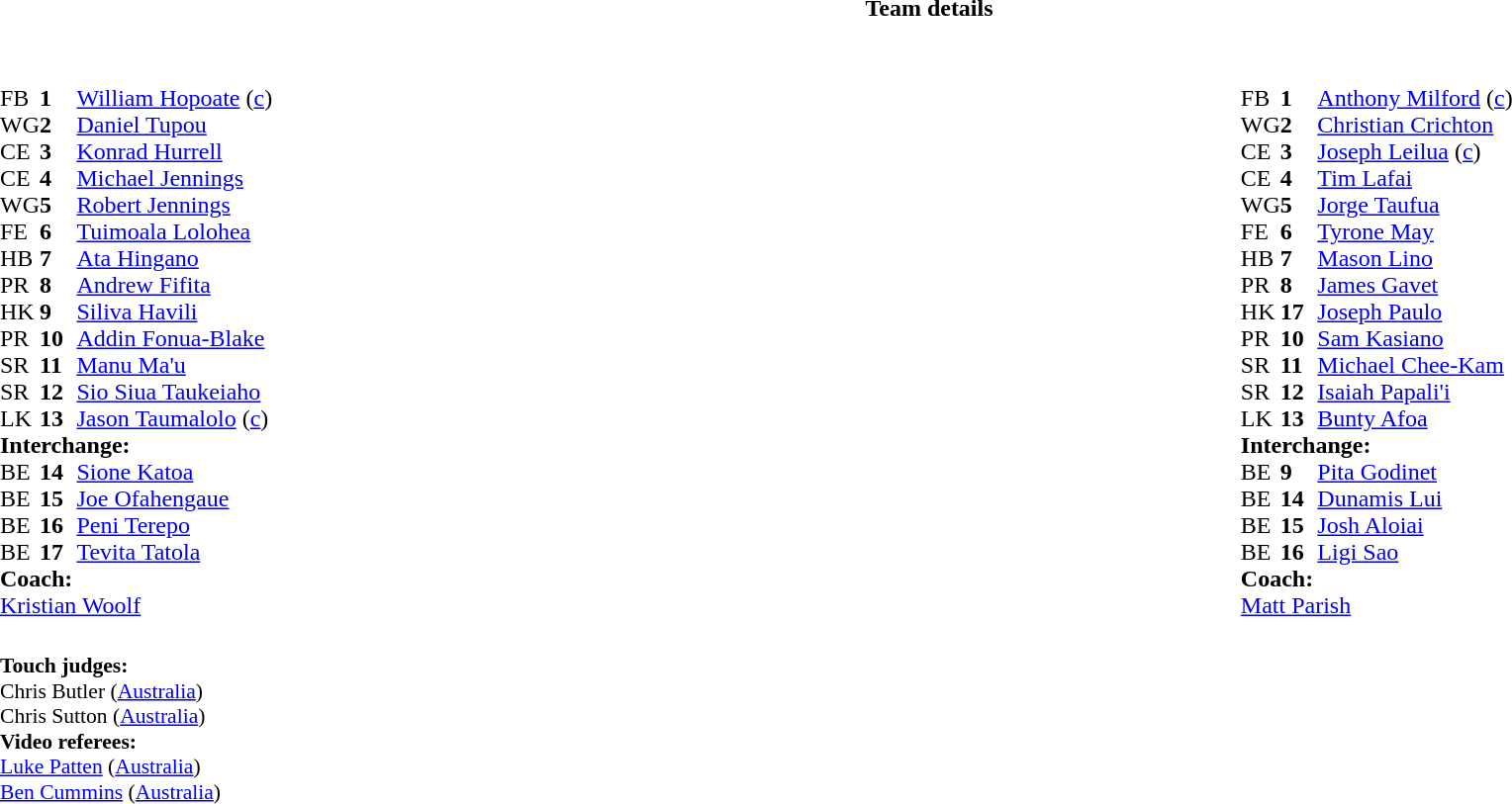<table border="0" width="100%" class="collapsible collapsed">
<tr>
<th>Team details</th>
</tr>
<tr>
<td><br><table width="100%">
<tr>
<td valign="top" width="50%"><br><table style="font-size: 100%" cellspacing="0" cellpadding="0">
<tr>
<th width="25"></th>
<th width="25"></th>
<th></th>
<th width="25"></th>
</tr>
<tr>
<td>FB</td>
<td><strong>1</strong></td>
<td><a href='#'>William Hopoate</a> (<a href='#'>c</a>)</td>
</tr>
<tr>
<td>WG</td>
<td><strong>2</strong></td>
<td><a href='#'>Daniel Tupou</a></td>
</tr>
<tr>
<td>CE</td>
<td><strong>3</strong></td>
<td><a href='#'>Konrad Hurrell</a></td>
</tr>
<tr>
<td>CE</td>
<td><strong>4</strong></td>
<td><a href='#'>Michael Jennings</a></td>
</tr>
<tr>
<td>WG</td>
<td><strong>5</strong></td>
<td><a href='#'>Robert Jennings</a></td>
</tr>
<tr>
<td>FE</td>
<td><strong>6</strong></td>
<td><a href='#'>Tuimoala Lolohea</a></td>
</tr>
<tr>
<td>HB</td>
<td><strong>7</strong></td>
<td><a href='#'>Ata Hingano</a></td>
</tr>
<tr>
<td>PR</td>
<td><strong>8</strong></td>
<td><a href='#'>Andrew Fifita</a></td>
</tr>
<tr>
<td>HK</td>
<td><strong>9</strong></td>
<td><a href='#'>Siliva Havili</a></td>
</tr>
<tr>
<td>PR</td>
<td><strong>10</strong></td>
<td><a href='#'>Addin Fonua-Blake</a></td>
</tr>
<tr>
<td>SR</td>
<td><strong>11</strong></td>
<td><a href='#'>Manu Ma'u</a></td>
</tr>
<tr>
<td>SR</td>
<td><strong>12</strong></td>
<td><a href='#'>Sio Siua Taukeiaho</a></td>
</tr>
<tr>
<td>LK</td>
<td><strong>13</strong></td>
<td><a href='#'>Jason Taumalolo</a> (<a href='#'>c</a>)</td>
</tr>
<tr>
<td colspan=3><strong>Interchange:</strong></td>
</tr>
<tr>
<td>BE</td>
<td><strong>14</strong></td>
<td><a href='#'>Sione Katoa</a></td>
</tr>
<tr>
<td>BE</td>
<td><strong>15</strong></td>
<td><a href='#'>Joe Ofahengaue</a></td>
</tr>
<tr>
<td>BE</td>
<td><strong>16</strong></td>
<td><a href='#'>Peni Terepo</a></td>
</tr>
<tr>
<td>BE</td>
<td><strong>17</strong></td>
<td><a href='#'>Tevita Tatola</a></td>
</tr>
<tr>
<td colspan=3><strong>Coach:</strong></td>
</tr>
<tr>
<td colspan="4"> <a href='#'>Kristian Woolf</a></td>
</tr>
</table>
</td>
<td valign="top" width="50%"><br><table style="font-size: 100%" cellspacing="0" cellpadding="0" align="center">
<tr>
<th width="25"></th>
<th width="25"></th>
<th></th>
<th width="25"></th>
</tr>
<tr>
<td>FB</td>
<td><strong>1</strong></td>
<td><a href='#'>Anthony Milford</a> (<a href='#'>c</a>)</td>
</tr>
<tr>
<td>WG</td>
<td><strong>2</strong></td>
<td><a href='#'>Christian Crichton</a></td>
</tr>
<tr>
<td>CE</td>
<td><strong>3</strong></td>
<td><a href='#'>Joseph Leilua</a> (<a href='#'>c</a>)</td>
</tr>
<tr>
<td>CE</td>
<td><strong>4</strong></td>
<td><a href='#'>Tim Lafai</a></td>
</tr>
<tr>
<td>WG</td>
<td><strong>5</strong></td>
<td><a href='#'>Jorge Taufua</a></td>
</tr>
<tr>
<td>FE</td>
<td><strong>6</strong></td>
<td><a href='#'>Tyrone May</a></td>
</tr>
<tr>
<td>HB</td>
<td><strong>7</strong></td>
<td><a href='#'>Mason Lino</a></td>
</tr>
<tr>
<td>PR</td>
<td><strong>8</strong></td>
<td><a href='#'>James Gavet</a></td>
</tr>
<tr>
<td>HK</td>
<td><strong>17</strong></td>
<td><a href='#'>Joseph Paulo</a></td>
</tr>
<tr>
<td>PR</td>
<td><strong>10</strong></td>
<td><a href='#'>Sam Kasiano</a></td>
</tr>
<tr>
<td>SR</td>
<td><strong>11</strong></td>
<td><a href='#'>Michael Chee-Kam</a></td>
</tr>
<tr>
<td>SR</td>
<td><strong>12</strong></td>
<td><a href='#'>Isaiah Papali'i</a></td>
</tr>
<tr>
<td>LK</td>
<td><strong>13</strong></td>
<td><a href='#'>Bunty Afoa</a></td>
</tr>
<tr>
<td colspan=3><strong>Interchange:</strong></td>
</tr>
<tr>
<td>BE</td>
<td><strong>9</strong></td>
<td><a href='#'>Pita Godinet</a></td>
</tr>
<tr>
<td>BE</td>
<td><strong>14</strong></td>
<td><a href='#'>Dunamis Lui</a></td>
</tr>
<tr>
<td>BE</td>
<td><strong>15</strong></td>
<td><a href='#'>Josh Aloiai</a></td>
</tr>
<tr>
<td>BE</td>
<td><strong>16</strong></td>
<td><a href='#'>Ligi Sao</a></td>
</tr>
<tr>
<td colspan=3><strong>Coach:</strong></td>
</tr>
<tr>
<td colspan="4"> <a href='#'>Matt Parish</a></td>
</tr>
</table>
</td>
</tr>
</table>
<table style="width:100%; font-size:90%;">
<tr>
<td><br>
<strong>Touch judges:</strong>
<br>Chris Butler (<a href='#'>Australia</a>)
<br>Chris Sutton (<a href='#'>Australia</a>)
<br><strong>Video referees:</strong>
<br><a href='#'>Luke Patten</a> (<a href='#'>Australia</a>)
<br><a href='#'>Ben Cummins</a> (<a href='#'>Australia</a>)</td>
</tr>
</table>
</td>
</tr>
</table>
